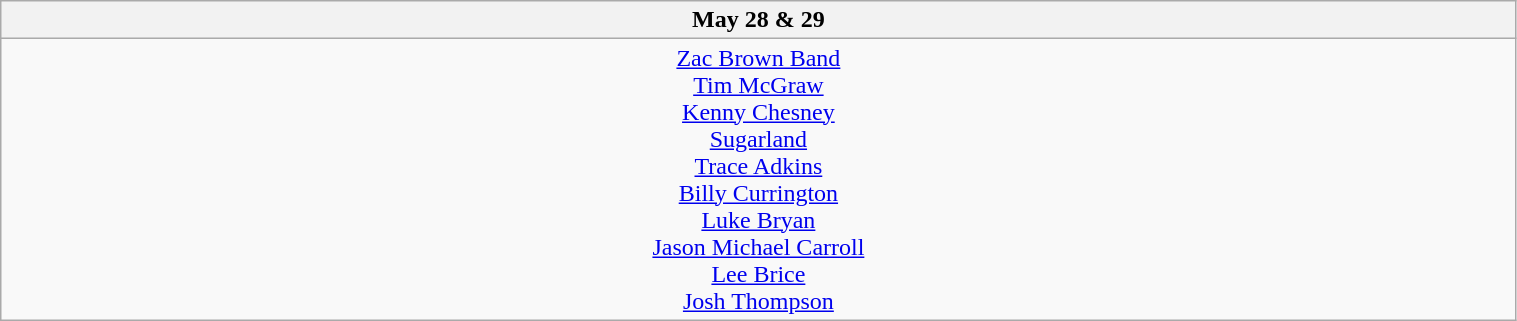<table class="wikitable" style="text-align:center;" width=80%>
<tr>
<th width=50%p>May 28 & 29</th>
</tr>
<tr>
<td valign="top"><a href='#'>Zac Brown Band</a><br><a href='#'>Tim McGraw</a><br><a href='#'>Kenny Chesney</a><br><a href='#'>Sugarland</a><br><a href='#'>Trace Adkins</a><br><a href='#'>Billy Currington</a><br><a href='#'>Luke Bryan</a><br><a href='#'>Jason Michael Carroll</a><br><a href='#'>Lee Brice</a><br><a href='#'>Josh Thompson</a></td>
</tr>
</table>
